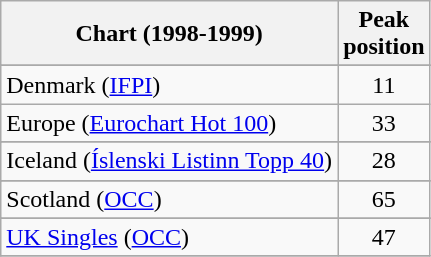<table class="wikitable sortable">
<tr>
<th>Chart (1998-1999)</th>
<th>Peak<br>position</th>
</tr>
<tr>
</tr>
<tr>
</tr>
<tr>
<td>Denmark (<a href='#'>IFPI</a>)</td>
<td align="center">11</td>
</tr>
<tr>
<td>Europe (<a href='#'>Eurochart Hot 100</a>)</td>
<td align="center">33</td>
</tr>
<tr>
</tr>
<tr>
</tr>
<tr>
<td>Iceland (<a href='#'>Íslenski Listinn Topp 40</a>)</td>
<td align="center">28</td>
</tr>
<tr>
</tr>
<tr>
</tr>
<tr>
</tr>
<tr>
<td>Scotland (<a href='#'>OCC</a>)</td>
<td align="center">65</td>
</tr>
<tr>
</tr>
<tr>
</tr>
<tr>
<td><a href='#'>UK Singles</a> (<a href='#'>OCC</a>)</td>
<td align="center">47</td>
</tr>
<tr>
</tr>
</table>
